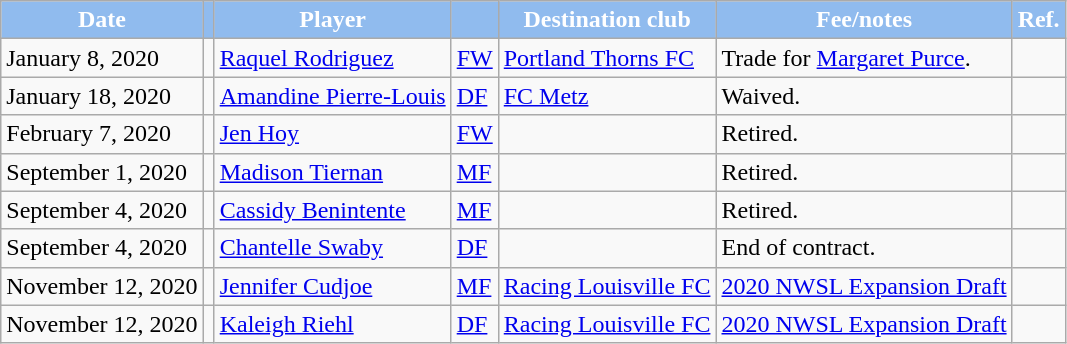<table class="wikitable sortable">
<tr>
<th style="background:#90bbee; color:white;"><strong>Date</strong></th>
<th style="background:#90bbee; color:white;"><strong></strong></th>
<th style="background:#90bbee; color:white;"><strong>Player</strong></th>
<th style="background:#90bbee; color:white;"><strong></strong></th>
<th style="background:#90bbee; color:white;"><strong>Destination club</strong></th>
<th style="background:#90bbee; color:white;"><strong>Fee/notes</strong></th>
<th style="background:#90bbee; color:white;"><strong>Ref.</strong></th>
</tr>
<tr>
<td>January 8, 2020</td>
<td></td>
<td><a href='#'>Raquel Rodriguez</a></td>
<td><a href='#'>FW</a></td>
<td><a href='#'>Portland Thorns FC</a></td>
<td>Trade for <a href='#'>Margaret Purce</a>.</td>
<td></td>
</tr>
<tr>
<td>January 18, 2020</td>
<td></td>
<td><a href='#'>Amandine Pierre-Louis</a></td>
<td><a href='#'>DF</a></td>
<td> <a href='#'>FC Metz</a></td>
<td>Waived.</td>
<td></td>
</tr>
<tr>
<td>February 7, 2020</td>
<td></td>
<td><a href='#'>Jen Hoy</a></td>
<td><a href='#'>FW</a></td>
<td></td>
<td>Retired.</td>
<td></td>
</tr>
<tr>
<td>September 1, 2020</td>
<td></td>
<td><a href='#'>Madison Tiernan</a></td>
<td><a href='#'>MF</a></td>
<td></td>
<td>Retired.</td>
<td></td>
</tr>
<tr>
<td>September 4, 2020</td>
<td></td>
<td><a href='#'>Cassidy Benintente</a></td>
<td><a href='#'>MF</a></td>
<td></td>
<td>Retired.</td>
<td></td>
</tr>
<tr>
<td>September 4, 2020</td>
<td></td>
<td><a href='#'>Chantelle Swaby</a></td>
<td><a href='#'>DF</a></td>
<td></td>
<td>End of contract.</td>
<td></td>
</tr>
<tr>
<td>November 12, 2020</td>
<td></td>
<td><a href='#'>Jennifer Cudjoe</a></td>
<td><a href='#'>MF</a></td>
<td><a href='#'>Racing Louisville FC</a></td>
<td><a href='#'>2020 NWSL Expansion Draft</a></td>
<td></td>
</tr>
<tr>
<td>November 12, 2020</td>
<td></td>
<td><a href='#'>Kaleigh Riehl</a></td>
<td><a href='#'>DF</a></td>
<td><a href='#'>Racing Louisville FC</a></td>
<td><a href='#'>2020 NWSL Expansion Draft</a></td>
<td></td>
</tr>
</table>
